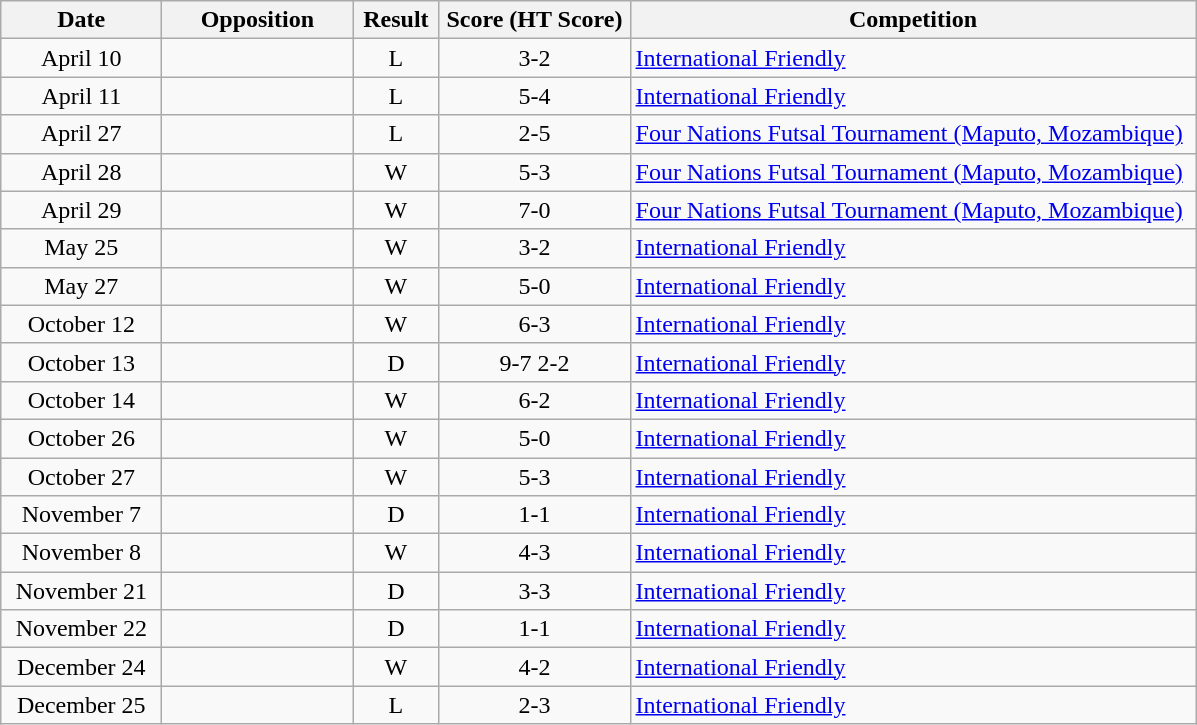<table class="wikitable" style="text-align: center;">
<tr>
<th width="100">Date</th>
<th width="120">Opposition</th>
<th width="50">Result</th>
<th width="120">Score (HT Score)</th>
<th width="370">Competition</th>
</tr>
<tr>
<td>April 10</td>
<td align="left"></td>
<td>L</td>
<td>3-2</td>
<td align="left"><a href='#'>International Friendly</a></td>
</tr>
<tr>
<td>April 11</td>
<td align="left"></td>
<td>L</td>
<td>5-4</td>
<td align="left"><a href='#'>International Friendly</a></td>
</tr>
<tr>
<td>April 27</td>
<td align="left"></td>
<td>L</td>
<td>2-5</td>
<td align="left"><a href='#'>Four Nations Futsal Tournament (Maputo, Mozambique)</a> </td>
</tr>
<tr>
<td>April 28</td>
<td align="left"></td>
<td>W</td>
<td>5-3</td>
<td align="left"><a href='#'>Four Nations Futsal Tournament (Maputo, Mozambique)</a></td>
</tr>
<tr>
<td>April 29</td>
<td align="left"></td>
<td>W</td>
<td>7-0</td>
<td align="left"><a href='#'>Four Nations Futsal Tournament (Maputo, Mozambique)</a></td>
</tr>
<tr>
<td>May 25</td>
<td align="left"></td>
<td>W</td>
<td>3-2</td>
<td align="left"><a href='#'>International Friendly</a></td>
</tr>
<tr>
<td>May 27</td>
<td align="left"></td>
<td>W</td>
<td>5-0</td>
<td align="left"><a href='#'>International Friendly</a></td>
</tr>
<tr>
<td>October 12</td>
<td align="left"></td>
<td>W</td>
<td>6-3</td>
<td align="left"><a href='#'>International Friendly</a></td>
</tr>
<tr>
<td>October 13</td>
<td align="left"></td>
<td>D</td>
<td>9-7 2-2</td>
<td align="left"><a href='#'>International Friendly</a></td>
</tr>
<tr>
<td>October 14</td>
<td align="left"></td>
<td>W</td>
<td>6-2</td>
<td align="left"><a href='#'>International Friendly</a></td>
</tr>
<tr>
<td>October 26</td>
<td align="left"></td>
<td>W</td>
<td>5-0</td>
<td align="left"><a href='#'>International Friendly</a></td>
</tr>
<tr>
<td>October 27</td>
<td align="left"></td>
<td>W</td>
<td>5-3</td>
<td align="left"><a href='#'>International Friendly</a></td>
</tr>
<tr>
<td>November 7</td>
<td align="left"></td>
<td>D</td>
<td>1-1</td>
<td align="left"><a href='#'>International Friendly</a></td>
</tr>
<tr>
<td>November 8</td>
<td align="left"></td>
<td>W</td>
<td>4-3</td>
<td align="left"><a href='#'>International Friendly</a></td>
</tr>
<tr>
<td>November 21</td>
<td align="left"></td>
<td>D</td>
<td>3-3</td>
<td align="left"><a href='#'>International Friendly</a></td>
</tr>
<tr>
<td>November 22</td>
<td align="left"></td>
<td>D</td>
<td>1-1</td>
<td align="left"><a href='#'>International Friendly</a></td>
</tr>
<tr>
<td>December 24</td>
<td align="left"></td>
<td>W</td>
<td>4-2</td>
<td align="left"><a href='#'>International Friendly</a></td>
</tr>
<tr>
<td>December 25</td>
<td align="left"></td>
<td>L</td>
<td>2-3</td>
<td align="left"><a href='#'>International Friendly</a></td>
</tr>
</table>
